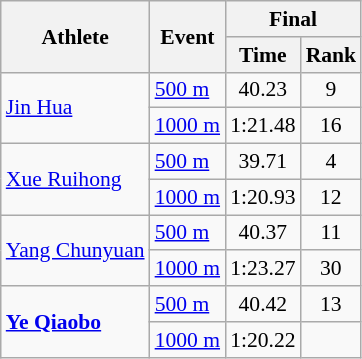<table class="wikitable" style="font-size:90%">
<tr>
<th rowspan="2">Athlete</th>
<th rowspan="2">Event</th>
<th colspan="2">Final</th>
</tr>
<tr>
<th>Time</th>
<th>Rank</th>
</tr>
<tr align="center">
<td align="left" rowspan=2><a href='#'>Jin Hua</a></td>
<td align="left"><a href='#'>500 m</a></td>
<td>40.23</td>
<td>9</td>
</tr>
<tr align="center">
<td align="left"><a href='#'>1000 m</a></td>
<td>1:21.48</td>
<td>16</td>
</tr>
<tr align="center">
<td align="left" rowspan=2><a href='#'>Xue Ruihong</a></td>
<td align="left"><a href='#'>500 m</a></td>
<td>39.71</td>
<td>4</td>
</tr>
<tr align="center">
<td align="left"><a href='#'>1000 m</a></td>
<td>1:20.93</td>
<td>12</td>
</tr>
<tr align="center">
<td align="left" rowspan=2><a href='#'>Yang Chunyuan</a></td>
<td align="left"><a href='#'>500 m</a></td>
<td>40.37</td>
<td>11</td>
</tr>
<tr align="center">
<td align="left"><a href='#'>1000 m</a></td>
<td>1:23.27</td>
<td>30</td>
</tr>
<tr align="center">
<td align="left" rowspan=2><strong><a href='#'>Ye Qiaobo</a></strong></td>
<td align="left"><a href='#'>500 m</a></td>
<td>40.42</td>
<td>13</td>
</tr>
<tr align="center">
<td align="left"><a href='#'>1000 m</a></td>
<td>1:20.22</td>
<td></td>
</tr>
</table>
